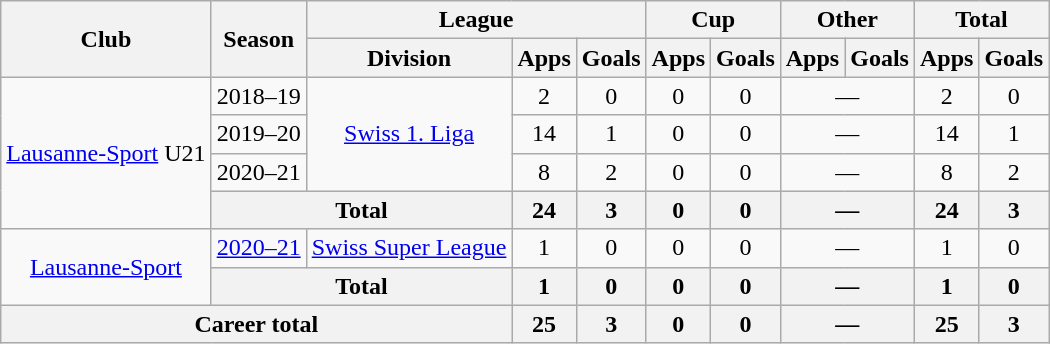<table class="wikitable" style="text-align: center">
<tr>
<th rowspan="2">Club</th>
<th rowspan="2">Season</th>
<th colspan="3">League</th>
<th colspan="2">Cup</th>
<th colspan="2">Other</th>
<th colspan="2">Total</th>
</tr>
<tr>
<th>Division</th>
<th>Apps</th>
<th>Goals</th>
<th>Apps</th>
<th>Goals</th>
<th>Apps</th>
<th>Goals</th>
<th>Apps</th>
<th>Goals</th>
</tr>
<tr>
<td rowspan="4"><a href='#'>Lausanne-Sport</a> U21</td>
<td>2018–19</td>
<td rowspan="3"><a href='#'>Swiss 1. Liga</a></td>
<td>2</td>
<td>0</td>
<td>0</td>
<td>0</td>
<td colspan="2">—</td>
<td>2</td>
<td>0</td>
</tr>
<tr>
<td>2019–20</td>
<td>14</td>
<td>1</td>
<td>0</td>
<td>0</td>
<td colspan="2">—</td>
<td>14</td>
<td>1</td>
</tr>
<tr>
<td>2020–21</td>
<td>8</td>
<td>2</td>
<td>0</td>
<td>0</td>
<td colspan="2">—</td>
<td>8</td>
<td>2</td>
</tr>
<tr>
<th colspan="2">Total</th>
<th>24</th>
<th>3</th>
<th>0</th>
<th>0</th>
<th colspan="2">—</th>
<th>24</th>
<th>3</th>
</tr>
<tr>
<td rowspan="2"><a href='#'>Lausanne-Sport</a></td>
<td><a href='#'>2020–21</a></td>
<td><a href='#'>Swiss Super League</a></td>
<td>1</td>
<td>0</td>
<td>0</td>
<td>0</td>
<td colspan="2">—</td>
<td>1</td>
<td>0</td>
</tr>
<tr>
<th colspan="2">Total</th>
<th>1</th>
<th>0</th>
<th>0</th>
<th>0</th>
<th colspan="2">—</th>
<th>1</th>
<th>0</th>
</tr>
<tr>
<th colspan="3">Career total</th>
<th>25</th>
<th>3</th>
<th>0</th>
<th>0</th>
<th colspan="2">—</th>
<th>25</th>
<th>3</th>
</tr>
</table>
